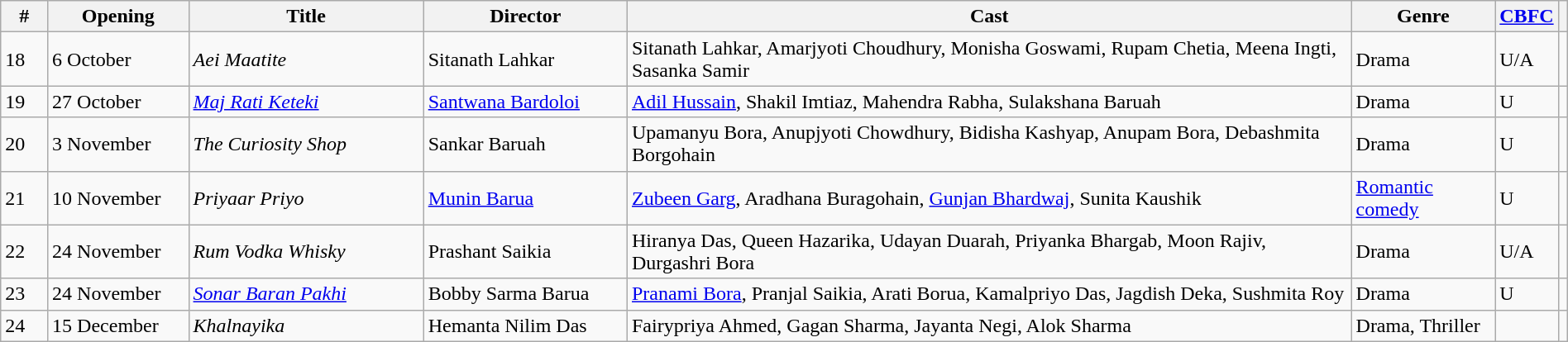<table class="wikitable sortable" style="width:100%;">
<tr>
<th width="3%">#</th>
<th width="9%">Opening</th>
<th width="15%">Title</th>
<th width="13%">Director</th>
<th>Cast</th>
<th>Genre</th>
<th><a href='#'>CBFC</a></th>
<th></th>
</tr>
<tr>
<td>18</td>
<td>6 October</td>
<td><em>Aei Maatite</em></td>
<td>Sitanath Lahkar</td>
<td>Sitanath Lahkar, Amarjyoti Choudhury, Monisha Goswami, Rupam Chetia, Meena Ingti, Sasanka Samir</td>
<td>Drama</td>
<td>U/A</td>
<td align="center"></td>
</tr>
<tr>
<td>19</td>
<td>27 October</td>
<td><em><a href='#'>Maj Rati Keteki</a></em></td>
<td><a href='#'>Santwana Bardoloi</a></td>
<td><a href='#'>Adil Hussain</a>, Shakil Imtiaz, Mahendra Rabha, Sulakshana Baruah</td>
<td>Drama</td>
<td>U</td>
<td align="center"></td>
</tr>
<tr>
<td>20</td>
<td>3 November</td>
<td><em>The Curiosity Shop</em></td>
<td>Sankar Baruah</td>
<td>Upamanyu Bora, Anupjyoti Chowdhury, Bidisha Kashyap, Anupam Bora, Debashmita Borgohain</td>
<td>Drama</td>
<td>U</td>
<td align="center"></td>
</tr>
<tr>
<td>21</td>
<td>10 November</td>
<td><em>Priyaar Priyo</em></td>
<td><a href='#'>Munin Barua</a></td>
<td><a href='#'>Zubeen Garg</a>, Aradhana Buragohain, <a href='#'>Gunjan Bhardwaj</a>, Sunita Kaushik</td>
<td><a href='#'>Romantic comedy</a></td>
<td>U</td>
<td></td>
</tr>
<tr>
<td>22</td>
<td>24 November</td>
<td><em>Rum Vodka Whisky</em></td>
<td>Prashant Saikia</td>
<td>Hiranya Das, Queen Hazarika, Udayan Duarah, Priyanka Bhargab, Moon Rajiv, Durgashri Bora</td>
<td>Drama</td>
<td>U/A</td>
<td></td>
</tr>
<tr>
<td>23</td>
<td>24 November</td>
<td><em><a href='#'>Sonar Baran Pakhi</a></em></td>
<td>Bobby Sarma Barua</td>
<td><a href='#'>Pranami Bora</a>, Pranjal Saikia, Arati Borua, Kamalpriyo Das, Jagdish Deka, Sushmita Roy</td>
<td>Drama</td>
<td>U</td>
<td></td>
</tr>
<tr>
<td>24</td>
<td>15 December</td>
<td><em>Khalnayika</em></td>
<td>Hemanta Nilim Das</td>
<td>Fairypriya Ahmed, Gagan Sharma, Jayanta Negi, Alok Sharma</td>
<td>Drama, Thriller</td>
<td></td>
<td></td>
</tr>
</table>
